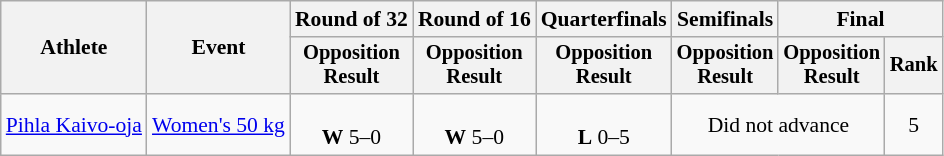<table class="wikitable" style="font-size:90%">
<tr>
<th rowspan="2">Athlete</th>
<th rowspan="2">Event</th>
<th>Round of 32</th>
<th>Round of 16</th>
<th>Quarterfinals</th>
<th>Semifinals</th>
<th colspan=2>Final</th>
</tr>
<tr style="font-size:95%">
<th>Opposition<br>Result</th>
<th>Opposition<br>Result</th>
<th>Opposition<br>Result</th>
<th>Opposition<br>Result</th>
<th>Opposition<br>Result</th>
<th>Rank</th>
</tr>
<tr align=center>
<td align=left><a href='#'>Pihla Kaivo-oja</a></td>
<td align=left><a href='#'>Women's 50 kg</a></td>
<td><br><strong>W</strong> 5–0</td>
<td><br><strong>W</strong> 5–0</td>
<td><br><strong>L</strong> 0–5</td>
<td colspan="2">Did not advance</td>
<td>5</td>
</tr>
</table>
